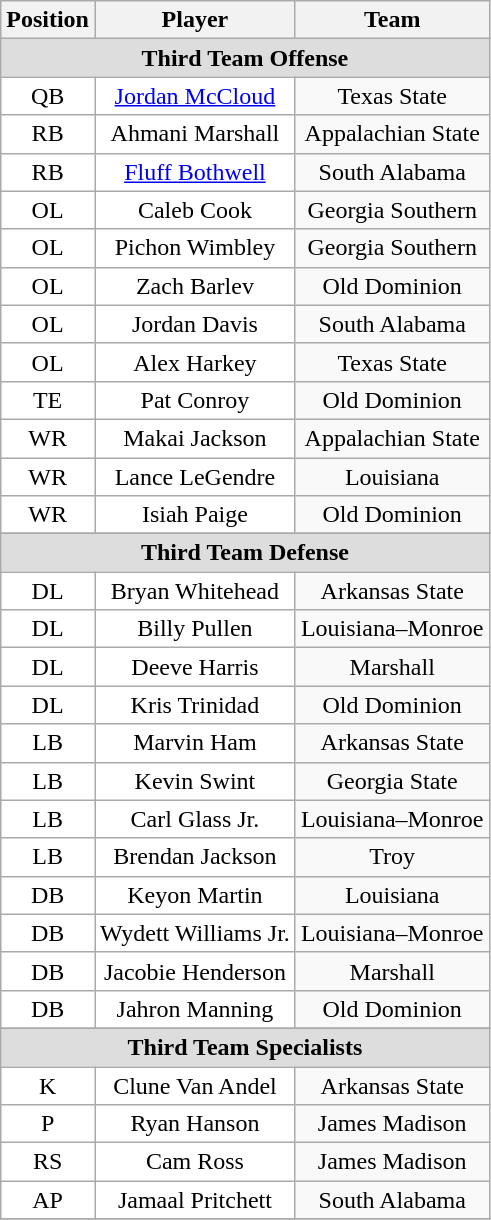<table class="wikitable" border="0">
<tr>
<th>Position</th>
<th>Player</th>
<th>Team</th>
</tr>
<tr>
<td colspan="3" style="text-align:center; background:#ddd;"><strong>Third Team Offense </strong></td>
</tr>
<tr style="text-align:center;">
<td style="background:white">QB</td>
<td style="background:white"><a href='#'>Jordan McCloud</a></td>
<td style=>Texas State</td>
</tr>
<tr style="text-align:center;">
<td style="background:white">RB</td>
<td style="background:white">Ahmani Marshall</td>
<td style=>Appalachian State</td>
</tr>
<tr style="text-align:center;">
<td style="background:white">RB</td>
<td style="background:white"><a href='#'>Fluff Bothwell</a></td>
<td style=>South Alabama</td>
</tr>
<tr style="text-align:center;">
<td style="background:white">OL</td>
<td style="background:white">Caleb Cook</td>
<td style=>Georgia Southern</td>
</tr>
<tr style="text-align:center;">
<td style="background:white">OL</td>
<td style="background:white">Pichon Wimbley</td>
<td style=>Georgia Southern</td>
</tr>
<tr style="text-align:center;">
<td style="background:white">OL</td>
<td style="background:white">Zach Barlev</td>
<td style=>Old Dominion</td>
</tr>
<tr style="text-align:center;">
<td style="background:white">OL</td>
<td style="background:white">Jordan Davis</td>
<td style=>South Alabama</td>
</tr>
<tr style="text-align:center;">
<td style="background:white">OL</td>
<td style="background:white">Alex Harkey</td>
<td style=>Texas State</td>
</tr>
<tr style="text-align:center;">
<td style="background:white">TE</td>
<td style="background:white">Pat Conroy</td>
<td style=>Old Dominion</td>
</tr>
<tr style="text-align:center;">
<td style="background:white">WR</td>
<td style="background:white">Makai Jackson</td>
<td style=>Appalachian State</td>
</tr>
<tr style="text-align:center;">
<td style="background:white">WR</td>
<td style="background:white">Lance LeGendre</td>
<td style=>Louisiana</td>
</tr>
<tr style="text-align:center;">
<td style="background:white">WR</td>
<td style="background:white">Isiah Paige</td>
<td style=>Old Dominion</td>
</tr>
<tr style="text-align:center;">
</tr>
<tr>
<td colspan="3" style="text-align:center; background:#ddd;"><strong>Third Team Defense</strong></td>
</tr>
<tr style="text-align:center;">
<td style="background:white">DL</td>
<td style="background:white">Bryan Whitehead</td>
<td style=>Arkansas State</td>
</tr>
<tr style="text-align:center;">
<td style="background:white">DL</td>
<td style="background:white">Billy Pullen</td>
<td style=>Louisiana–Monroe</td>
</tr>
<tr style="text-align:center;">
<td style="background:white">DL</td>
<td style="background:white">Deeve Harris</td>
<td style=>Marshall</td>
</tr>
<tr style="text-align:center;">
<td style="background:white">DL</td>
<td style="background:white">Kris Trinidad</td>
<td style=>Old Dominion</td>
</tr>
<tr style="text-align:center;">
<td style="background:white">LB</td>
<td style="background:white">Marvin Ham</td>
<td style=>Arkansas State</td>
</tr>
<tr style="text-align:center;">
<td style="background:white">LB</td>
<td style="background:white">Kevin Swint</td>
<td style=>Georgia State</td>
</tr>
<tr style="text-align:center;">
<td style="background:white">LB</td>
<td style="background:white">Carl Glass Jr.</td>
<td style=>Louisiana–Monroe</td>
</tr>
<tr style="text-align:center;">
<td style="background:white">LB</td>
<td style="background:white">Brendan Jackson</td>
<td style=>Troy</td>
</tr>
<tr style="text-align:center;">
<td style="background:white">DB</td>
<td style="background:white">Keyon Martin</td>
<td style=>Louisiana</td>
</tr>
<tr style="text-align:center;">
<td style="background:white">DB</td>
<td style="background:white">Wydett Williams Jr.</td>
<td style=>Louisiana–Monroe</td>
</tr>
<tr style="text-align:center;">
<td style="background:white">DB</td>
<td style="background:white">Jacobie Henderson</td>
<td style=>Marshall</td>
</tr>
<tr style="text-align:center;">
<td style="background:white">DB</td>
<td style="background:white">Jahron Manning</td>
<td style=>Old Dominion</td>
</tr>
<tr style="text-align:center;">
</tr>
<tr>
<td colspan="3" style="text-align:center; background:#ddd;"><strong>Third Team Specialists</strong></td>
</tr>
<tr style="text-align:center;">
<td style="background:white">K</td>
<td style="background:white">Clune Van Andel</td>
<td style=>Arkansas State</td>
</tr>
<tr style="text-align:center;">
<td style="background:white">P</td>
<td style="background:white">Ryan Hanson</td>
<td style=>James Madison</td>
</tr>
<tr style="text-align:center;">
<td style="background:white">RS</td>
<td style="background:white">Cam Ross</td>
<td style=>James Madison</td>
</tr>
<tr style="text-align:center;">
<td style="background:white">AP</td>
<td style="background:white">Jamaal Pritchett</td>
<td style=>South Alabama</td>
</tr>
<tr style="text-align:center;">
</tr>
</table>
